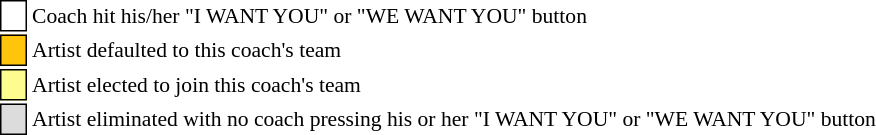<table class="toccolours" style="font-size: 90%; white-space: nowrap;">
<tr>
<td style="background:white; border:1px solid black;"> <strong></strong> </td>
<td>Coach hit his/her "I WANT YOU" or "WE WANT YOU" button</td>
</tr>
<tr>
<td style="background:#ffc40c; border:1px solid black;">    </td>
<td>Artist defaulted to this coach's team</td>
</tr>
<tr>
<td style="background:#fdfc8f; border:1px solid black;">    </td>
<td style="padding-right: 8px">Artist elected to join this coach's team</td>
</tr>
<tr>
<td style="background:#dcdcdc; border:1px solid black;">    </td>
<td>Artist eliminated with no coach pressing his or her "I WANT YOU" or "WE WANT YOU" button</td>
</tr>
</table>
